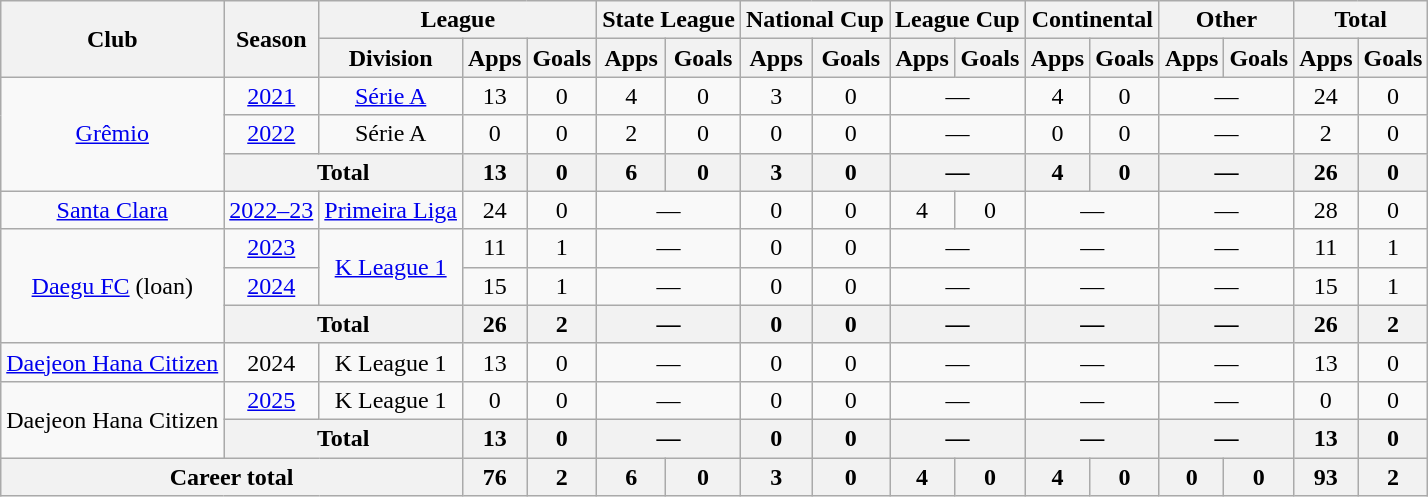<table class="wikitable" style="text-align: center">
<tr>
<th rowspan="2">Club</th>
<th rowspan="2">Season</th>
<th colspan="3">League</th>
<th colspan="2">State League</th>
<th colspan="2">National Cup</th>
<th colspan="2">League Cup</th>
<th colspan="2">Continental</th>
<th colspan="2">Other</th>
<th colspan="2">Total</th>
</tr>
<tr>
<th>Division</th>
<th>Apps</th>
<th>Goals</th>
<th>Apps</th>
<th>Goals</th>
<th>Apps</th>
<th>Goals</th>
<th>Apps</th>
<th>Goals</th>
<th>Apps</th>
<th>Goals</th>
<th>Apps</th>
<th>Goals</th>
<th>Apps</th>
<th>Goals</th>
</tr>
<tr>
<td rowspan="3"><a href='#'>Grêmio</a></td>
<td><a href='#'>2021</a></td>
<td><a href='#'>Série A</a></td>
<td>13</td>
<td>0</td>
<td>4</td>
<td>0</td>
<td>3</td>
<td>0</td>
<td colspan="2">—</td>
<td>4</td>
<td>0</td>
<td colspan="2">—</td>
<td>24</td>
<td>0</td>
</tr>
<tr>
<td><a href='#'>2022</a></td>
<td>Série A</td>
<td>0</td>
<td>0</td>
<td>2</td>
<td>0</td>
<td>0</td>
<td>0</td>
<td colspan="2">—</td>
<td>0</td>
<td>0</td>
<td colspan="2">—</td>
<td>2</td>
<td>0</td>
</tr>
<tr>
<th colspan="2">Total</th>
<th>13</th>
<th>0</th>
<th>6</th>
<th>0</th>
<th>3</th>
<th>0</th>
<th colspan="2">—</th>
<th>4</th>
<th>0</th>
<th colspan="2">—</th>
<th>26</th>
<th>0</th>
</tr>
<tr>
<td><a href='#'>Santa Clara</a></td>
<td><a href='#'>2022–23</a></td>
<td><a href='#'>Primeira Liga</a></td>
<td>24</td>
<td>0</td>
<td colspan="2">—</td>
<td>0</td>
<td>0</td>
<td>4</td>
<td>0</td>
<td colspan="2">—</td>
<td colspan="2">—</td>
<td>28</td>
<td>0</td>
</tr>
<tr>
<td rowspan="3"><a href='#'>Daegu FC</a> (loan)</td>
<td><a href='#'>2023</a></td>
<td rowspan="2"><a href='#'>K League 1</a></td>
<td>11</td>
<td>1</td>
<td colspan="2">—</td>
<td>0</td>
<td>0</td>
<td colspan="2">—</td>
<td colspan="2">—</td>
<td colspan="2">—</td>
<td>11</td>
<td>1</td>
</tr>
<tr>
<td><a href='#'>2024</a></td>
<td>15</td>
<td>1</td>
<td colspan="2">—</td>
<td>0</td>
<td>0</td>
<td colspan="2">—</td>
<td colspan="2">—</td>
<td colspan="2">—</td>
<td>15</td>
<td>1</td>
</tr>
<tr>
<th colspan="2">Total</th>
<th>26</th>
<th>2</th>
<th colspan="2">—</th>
<th>0</th>
<th>0</th>
<th colspan="2">—</th>
<th colspan="2">—</th>
<th colspan="2">—</th>
<th>26</th>
<th>2</th>
</tr>
<tr>
<td><a href='#'>Daejeon Hana Citizen</a></td>
<td>2024</td>
<td>K League 1</td>
<td>13</td>
<td>0</td>
<td colspan="2">—</td>
<td>0</td>
<td>0</td>
<td colspan="2">—</td>
<td colspan="2">—</td>
<td colspan="2">—</td>
<td>13</td>
<td>0</td>
</tr>
<tr>
<td rowspan="2">Daejeon Hana Citizen</td>
<td><a href='#'>2025</a></td>
<td>K League 1</td>
<td>0</td>
<td>0</td>
<td colspan="2">—</td>
<td>0</td>
<td>0</td>
<td colspan="2">—</td>
<td colspan="2">—</td>
<td colspan="2">—</td>
<td>0</td>
<td>0</td>
</tr>
<tr>
<th colspan="2">Total</th>
<th>13</th>
<th>0</th>
<th colspan="2">—</th>
<th>0</th>
<th>0</th>
<th colspan="2">—</th>
<th colspan="2">—</th>
<th colspan="2">—</th>
<th>13</th>
<th>0</th>
</tr>
<tr>
<th colspan="3">Career total</th>
<th>76</th>
<th>2</th>
<th>6</th>
<th>0</th>
<th>3</th>
<th>0</th>
<th>4</th>
<th>0</th>
<th>4</th>
<th>0</th>
<th>0</th>
<th>0</th>
<th>93</th>
<th>2</th>
</tr>
</table>
